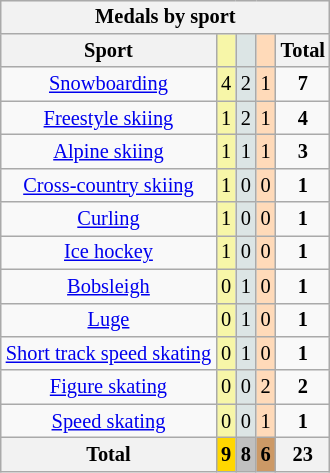<table class="wikitable" style=font-size:85%;float:right;text-align:center>
<tr>
<th colspan=5>Medals by sport</th>
</tr>
<tr>
<th>Sport</th>
<td bgcolor=F7F6A8></td>
<td bgcolor=DCE5E5></td>
<td bgcolor=FFDAB9></td>
<th>Total</th>
</tr>
<tr>
<td><a href='#'>Snowboarding</a></td>
<td bgcolor=F7F6A8>4</td>
<td bgcolor=DCE5E5>2</td>
<td bgcolor=FFDAB9>1</td>
<td><strong>7</strong></td>
</tr>
<tr>
<td><a href='#'>Freestyle skiing</a></td>
<td bgcolor=F7F6A8>1</td>
<td bgcolor=DCE5E5>2</td>
<td bgcolor=FFDAB9>1</td>
<td><strong>4</strong></td>
</tr>
<tr>
<td><a href='#'>Alpine skiing</a></td>
<td bgcolor=F7F6A8>1</td>
<td bgcolor=DCE5E5>1</td>
<td bgcolor=FFDAB9>1</td>
<td><strong>3</strong></td>
</tr>
<tr>
<td><a href='#'>Cross-country skiing</a></td>
<td bgcolor=F7F6A8>1</td>
<td bgcolor=DCE5E5>0</td>
<td bgcolor=FFDAB9>0</td>
<td><strong>1</strong></td>
</tr>
<tr>
<td><a href='#'>Curling</a></td>
<td bgcolor=F7F6A8>1</td>
<td bgcolor=DCE5E5>0</td>
<td bgcolor=FFDAB9>0</td>
<td><strong>1</strong></td>
</tr>
<tr>
<td><a href='#'>Ice hockey</a></td>
<td bgcolor=F7F6A8>1</td>
<td bgcolor=DCE5E5>0</td>
<td bgcolor=FFDAB9>0</td>
<td><strong>1</strong></td>
</tr>
<tr>
<td><a href='#'>Bobsleigh</a></td>
<td bgcolor=F7F6A8>0</td>
<td bgcolor=DCE5E5>1</td>
<td bgcolor=FFDAB9>0</td>
<td><strong>1</strong></td>
</tr>
<tr>
<td><a href='#'>Luge</a></td>
<td bgcolor=F7F6A8>0</td>
<td bgcolor=DCE5E5>1</td>
<td bgcolor=FFDAB9>0</td>
<td><strong>1</strong></td>
</tr>
<tr>
<td><a href='#'>Short track speed skating</a></td>
<td bgcolor=F7F6A8>0</td>
<td bgcolor=DCE5E5>1</td>
<td bgcolor=FFDAB9>0</td>
<td><strong>1</strong></td>
</tr>
<tr>
<td><a href='#'>Figure skating</a></td>
<td bgcolor=F7F6A8>0</td>
<td bgcolor=DCE5E5>0</td>
<td bgcolor=FFDAB9>2</td>
<td><strong>2</strong></td>
</tr>
<tr>
<td><a href='#'>Speed skating</a></td>
<td bgcolor=F7F6A8>0</td>
<td bgcolor=DCE5E5>0</td>
<td bgcolor=FFDAB9>1</td>
<td><strong>1</strong></td>
</tr>
<tr>
<th>Total</th>
<th style=background:gold>9</th>
<th style=background:silver>8</th>
<th style=background:#c96>6</th>
<th>23</th>
</tr>
</table>
